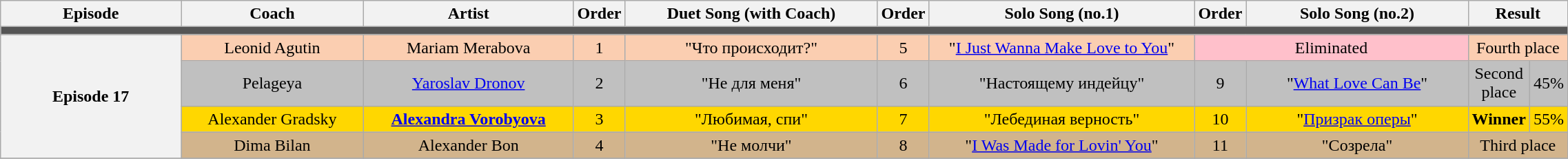<table class="wikitable" style="text-align:center; width:120%;">
<tr>
<th scope="col" width="13%">Episode</th>
<th scope="col" width="13%">Coach</th>
<th scope="col" width="15%">Artist</th>
<th scope="col" width="02%">Order</th>
<th scope="col" width="18%">Duet Song (with Coach)</th>
<th scope="col" width="02%">Order</th>
<th scope="col" width="19%">Solo Song (no.1)</th>
<th scope="col" width="02%">Order</th>
<th scope="col" width="18%">Solo Song (no.2)</th>
<th colspan="2" width="11%">Result</th>
</tr>
<tr>
<td colspan="11" style="background:#555;"></td>
</tr>
<tr>
<th rowspan=5>Episode 17 <br> </th>
</tr>
<tr bgcolor=#FBCEB1>
<td>Leonid Agutin</td>
<td>Mariam Merabova</td>
<td>1</td>
<td>"Что происходит?"</td>
<td>5</td>
<td>"<a href='#'>I Just Wanna Make Love to You</a>"</td>
<td colspan=2 style="background:pink">Eliminated</td>
<td colspan="2">Fourth place</td>
</tr>
<tr bgcolor=silver>
<td>Pelageya</td>
<td><a href='#'>Yaroslav Dronov</a></td>
<td>2</td>
<td>"Не для меня"</td>
<td>6</td>
<td>"Настоящему индейцу"</td>
<td>9</td>
<td>"<a href='#'>What Love Can Be</a>"</td>
<td>Second place</td>
<td>45%</td>
</tr>
<tr bgcolor=gold>
<td>Alexander Gradsky</td>
<td><strong><a href='#'>Alexandra Vorobyova</a></strong></td>
<td>3</td>
<td>"Любимая, спи"</td>
<td>7</td>
<td>"Лебединая верность"</td>
<td>10</td>
<td>"<a href='#'>Призрак оперы</a>"</td>
<td><strong>Winner</strong></td>
<td>55%</td>
</tr>
<tr bgcolor=tan>
<td>Dima Bilan</td>
<td>Alexander Bon</td>
<td>4</td>
<td>"Не молчи"</td>
<td>8</td>
<td>"<a href='#'>I Was Made for Lovin' You</a>"</td>
<td>11</td>
<td>"Созрела"</td>
<td colspan="2">Third place</td>
</tr>
<tr>
</tr>
</table>
